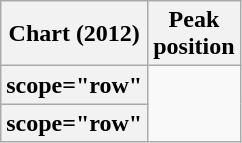<table class="wikitable plainrowheaders sortable">
<tr>
<th scope="col">Chart (2012)</th>
<th scope="col">Peak<br>position</th>
</tr>
<tr>
<th>scope="row"</th>
</tr>
<tr>
<th>scope="row"</th>
</tr>
</table>
